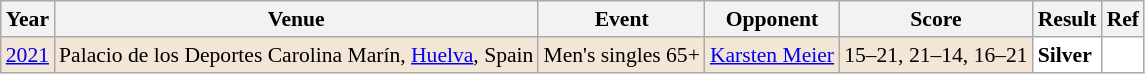<table class="sortable wikitable" style="font-size: 90%;">
<tr>
<th>Year</th>
<th>Venue</th>
<th>Event</th>
<th>Opponent</th>
<th>Score</th>
<th>Result</th>
<th>Ref</th>
</tr>
<tr style="background:#F3E6D7">
<td align="center"><a href='#'>2021</a></td>
<td align="left">Palacio de los Deportes Carolina Marín, <a href='#'>Huelva</a>, Spain</td>
<td align="left">Men's singles 65+</td>
<td align="left"> <a href='#'>Karsten Meier</a></td>
<td align="left">15–21, 21–14, 16–21</td>
<td style="text-align:left; background:white"> <strong>Silver</strong></td>
<td style="text-align:center; background:white"></td>
</tr>
</table>
